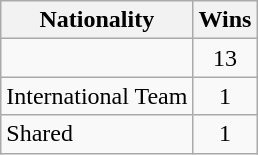<table class="wikitable sortable">
<tr>
<th>Nationality</th>
<th>Wins</th>
</tr>
<tr>
<td></td>
<td align=center>13</td>
</tr>
<tr>
<td>International Team</td>
<td align=center>1</td>
</tr>
<tr>
<td>Shared</td>
<td align=center>1</td>
</tr>
</table>
